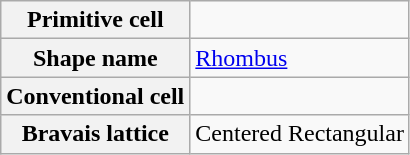<table class=wikitable>
<tr>
<th>Primitive cell</th>
<td></td>
</tr>
<tr>
<th>Shape name</th>
<td><a href='#'>Rhombus</a></td>
</tr>
<tr>
<th>Conventional cell</th>
<td></td>
</tr>
<tr>
<th>Bravais lattice</th>
<td>Centered Rectangular</td>
</tr>
</table>
